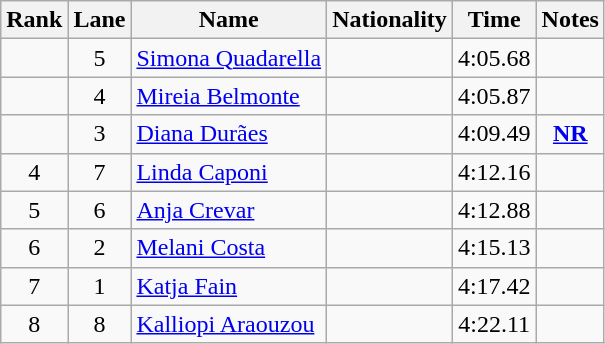<table class="wikitable sortable" style="text-align:center">
<tr>
<th>Rank</th>
<th>Lane</th>
<th>Name</th>
<th>Nationality</th>
<th>Time</th>
<th>Notes</th>
</tr>
<tr>
<td></td>
<td>5</td>
<td align="left"><a href='#'>Simona Quadarella</a></td>
<td align="left"></td>
<td>4:05.68</td>
<td></td>
</tr>
<tr>
<td></td>
<td>4</td>
<td align="left"><a href='#'>Mireia Belmonte</a></td>
<td align="left"></td>
<td>4:05.87</td>
<td></td>
</tr>
<tr>
<td></td>
<td>3</td>
<td align="left"><a href='#'>Diana Durães</a></td>
<td align="left"></td>
<td>4:09.49</td>
<td><strong><a href='#'>NR</a></strong></td>
</tr>
<tr>
<td>4</td>
<td>7</td>
<td align="left"><a href='#'>Linda Caponi</a></td>
<td align="left"></td>
<td>4:12.16</td>
<td></td>
</tr>
<tr>
<td>5</td>
<td>6</td>
<td align="left"><a href='#'>Anja Crevar</a></td>
<td align="left"></td>
<td>4:12.88</td>
<td></td>
</tr>
<tr>
<td>6</td>
<td>2</td>
<td align="left"><a href='#'>Melani Costa</a></td>
<td align="left"></td>
<td>4:15.13</td>
<td></td>
</tr>
<tr>
<td>7</td>
<td>1</td>
<td align="left"><a href='#'>Katja Fain</a></td>
<td align="left"></td>
<td>4:17.42</td>
<td></td>
</tr>
<tr>
<td>8</td>
<td>8</td>
<td align="left"><a href='#'>Kalliopi Araouzou</a></td>
<td align="left"></td>
<td>4:22.11</td>
<td></td>
</tr>
</table>
